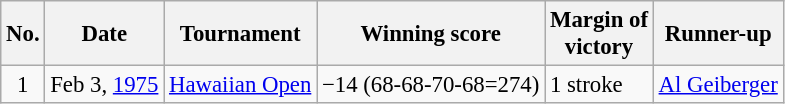<table class="wikitable" style="font-size:95%;">
<tr>
<th>No.</th>
<th>Date</th>
<th>Tournament</th>
<th>Winning score</th>
<th>Margin of<br>victory</th>
<th>Runner-up</th>
</tr>
<tr>
<td align=center>1</td>
<td align=right>Feb 3, <a href='#'>1975</a></td>
<td><a href='#'>Hawaiian Open</a></td>
<td>−14 (68-68-70-68=274)</td>
<td>1 stroke</td>
<td> <a href='#'>Al Geiberger</a></td>
</tr>
</table>
